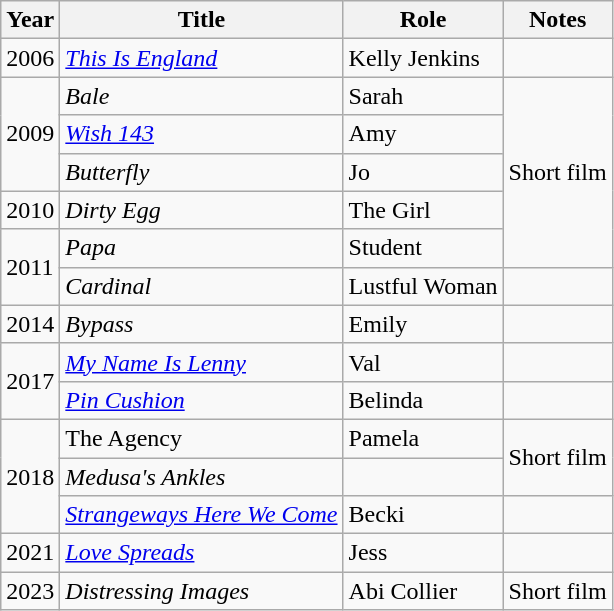<table class="wikitable sortable">
<tr>
<th>Year</th>
<th>Title</th>
<th>Role</th>
<th>Notes</th>
</tr>
<tr>
<td>2006</td>
<td><em><a href='#'>This Is England</a></em></td>
<td>Kelly Jenkins</td>
<td></td>
</tr>
<tr>
<td rowspan="3">2009</td>
<td><em>Bale</em></td>
<td>Sarah</td>
<td rowspan="5">Short film</td>
</tr>
<tr>
<td><em><a href='#'>Wish 143</a></em></td>
<td>Amy</td>
</tr>
<tr>
<td><em>Butterfly</em></td>
<td>Jo</td>
</tr>
<tr>
<td>2010</td>
<td><em>Dirty Egg</em></td>
<td>The Girl</td>
</tr>
<tr>
<td rowspan="2">2011</td>
<td><em>Papa</em></td>
<td>Student</td>
</tr>
<tr>
<td><em>Cardinal</em></td>
<td>Lustful Woman</td>
<td></td>
</tr>
<tr>
<td>2014</td>
<td><em>Bypass</em></td>
<td>Emily</td>
<td></td>
</tr>
<tr>
<td rowspan="2">2017</td>
<td><em><a href='#'>My Name Is Lenny</a></em></td>
<td>Val</td>
<td></td>
</tr>
<tr>
<td><em><a href='#'>Pin Cushion</a></em></td>
<td>Belinda</td>
<td></td>
</tr>
<tr>
<td rowspan="3">2018</td>
<td>The Agency</td>
<td>Pamela</td>
<td rowspan="2">Short film</td>
</tr>
<tr>
<td><em>Medusa's Ankles</em></td>
<td Deirdre></td>
</tr>
<tr>
<td><em><a href='#'>Strangeways Here We Come</a></em></td>
<td>Becki</td>
<td></td>
</tr>
<tr>
<td>2021</td>
<td><em><a href='#'>Love Spreads</a></em></td>
<td>Jess</td>
<td></td>
</tr>
<tr>
<td>2023</td>
<td><em>Distressing Images</td>
<td>Abi Collier</td>
<td>Short film</td>
</tr>
</table>
